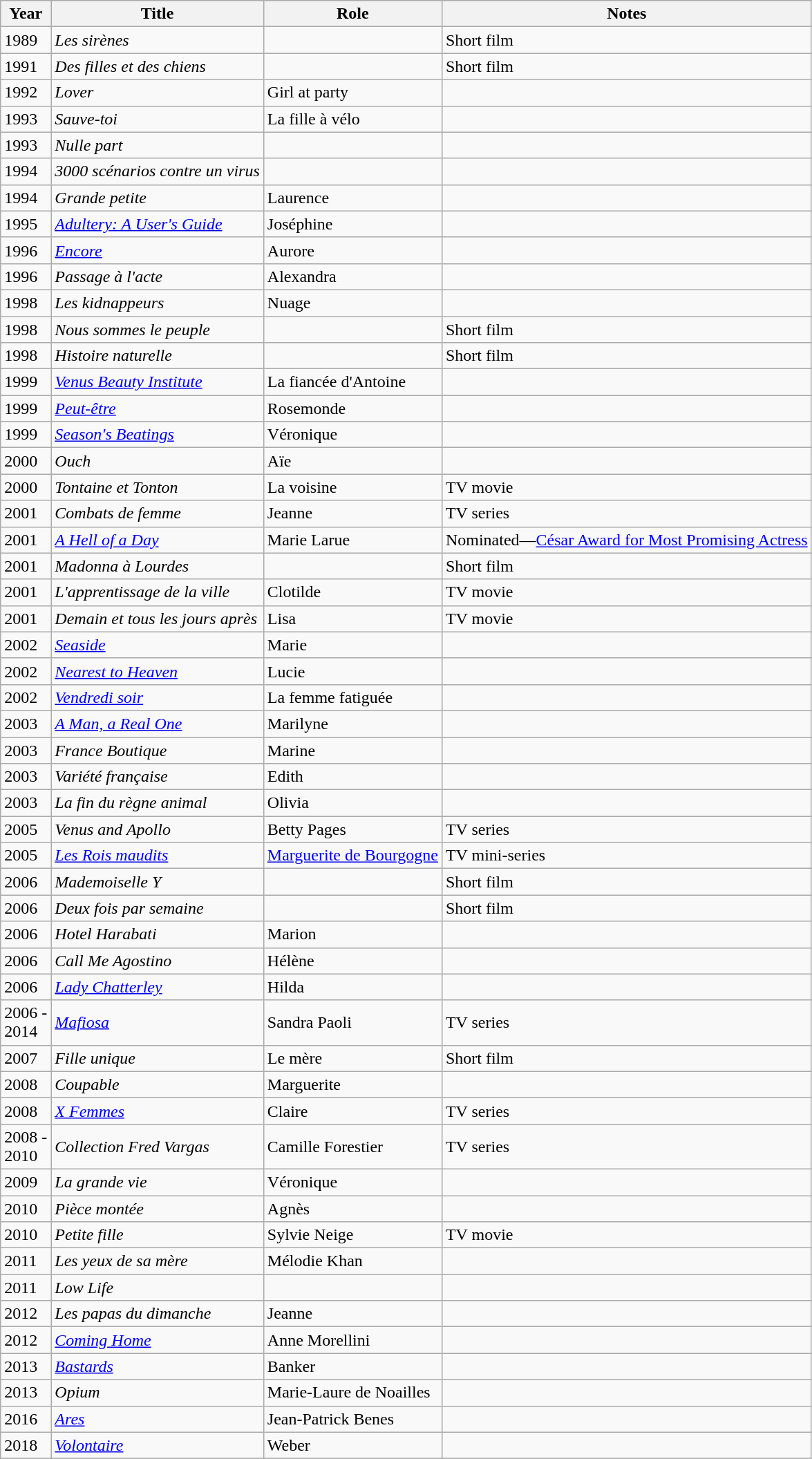<table class="wikitable sortable">
<tr>
<th>Year</th>
<th>Title</th>
<th>Role</th>
<th class="unsortable">Notes</th>
</tr>
<tr>
<td>1989</td>
<td><em>Les sirènes</em></td>
<td></td>
<td>Short film</td>
</tr>
<tr>
<td>1991</td>
<td><em>Des filles et des chiens</em></td>
<td></td>
<td>Short film</td>
</tr>
<tr>
<td>1992</td>
<td><em>Lover</em></td>
<td>Girl at party</td>
<td></td>
</tr>
<tr>
<td>1993</td>
<td><em>Sauve-toi</em></td>
<td>La fille à vélo</td>
<td></td>
</tr>
<tr>
<td>1993</td>
<td><em>Nulle part</em></td>
<td></td>
<td></td>
</tr>
<tr>
<td>1994</td>
<td><em>3000 scénarios contre un virus</em></td>
<td></td>
<td></td>
</tr>
<tr>
<td>1994</td>
<td><em>Grande petite</em></td>
<td>Laurence</td>
<td></td>
</tr>
<tr>
<td>1995</td>
<td><em><a href='#'>Adultery: A User's Guide</a></em></td>
<td>Joséphine</td>
<td></td>
</tr>
<tr>
<td>1996</td>
<td><em><a href='#'>Encore</a></em></td>
<td>Aurore</td>
<td></td>
</tr>
<tr>
<td>1996</td>
<td><em>Passage à l'acte</em></td>
<td>Alexandra</td>
<td></td>
</tr>
<tr>
<td>1998</td>
<td><em>Les kidnappeurs</em></td>
<td>Nuage</td>
<td></td>
</tr>
<tr>
<td>1998</td>
<td><em>Nous sommes le peuple</em></td>
<td></td>
<td>Short film</td>
</tr>
<tr>
<td>1998</td>
<td><em>Histoire naturelle</em></td>
<td></td>
<td>Short film</td>
</tr>
<tr>
<td>1999</td>
<td><em><a href='#'>Venus Beauty Institute</a></em></td>
<td>La fiancée d'Antoine</td>
<td></td>
</tr>
<tr>
<td>1999</td>
<td><em><a href='#'>Peut-être</a></em></td>
<td>Rosemonde</td>
<td></td>
</tr>
<tr>
<td>1999</td>
<td><em><a href='#'>Season's Beatings</a></em></td>
<td>Véronique</td>
<td></td>
</tr>
<tr>
<td>2000</td>
<td><em>Ouch</em></td>
<td>Aïe</td>
<td></td>
</tr>
<tr>
<td>2000</td>
<td><em>Tontaine et Tonton</em></td>
<td>La voisine</td>
<td>TV movie</td>
</tr>
<tr>
<td>2001</td>
<td><em>Combats de femme</em></td>
<td>Jeanne</td>
<td>TV series</td>
</tr>
<tr>
<td>2001</td>
<td><em><a href='#'>A Hell of a Day</a></em></td>
<td>Marie Larue</td>
<td>Nominated—<a href='#'>César Award for Most Promising Actress</a></td>
</tr>
<tr>
<td>2001</td>
<td><em>Madonna à Lourdes</em></td>
<td></td>
<td>Short film</td>
</tr>
<tr>
<td>2001</td>
<td><em>L'apprentissage de la ville</em></td>
<td>Clotilde</td>
<td>TV movie</td>
</tr>
<tr>
<td>2001</td>
<td><em>Demain et tous les jours après</em></td>
<td>Lisa</td>
<td>TV movie</td>
</tr>
<tr>
<td>2002</td>
<td><em><a href='#'>Seaside</a></em></td>
<td>Marie</td>
<td></td>
</tr>
<tr>
<td>2002</td>
<td><em><a href='#'>Nearest to Heaven</a></em></td>
<td>Lucie</td>
<td></td>
</tr>
<tr>
<td>2002</td>
<td><em><a href='#'>Vendredi soir</a></em></td>
<td>La femme fatiguée</td>
<td></td>
</tr>
<tr>
<td>2003</td>
<td><em><a href='#'>A Man, a Real One</a></em></td>
<td>Marilyne</td>
<td></td>
</tr>
<tr>
<td>2003</td>
<td><em>France Boutique</em></td>
<td>Marine</td>
<td></td>
</tr>
<tr>
<td>2003</td>
<td><em>Variété française</em></td>
<td>Edith</td>
<td></td>
</tr>
<tr>
<td>2003</td>
<td><em>La fin du règne animal</em></td>
<td>Olivia</td>
<td></td>
</tr>
<tr>
<td>2005</td>
<td><em>Venus and Apollo</em></td>
<td>Betty Pages</td>
<td>TV series</td>
</tr>
<tr>
<td>2005</td>
<td><em><a href='#'>Les Rois maudits</a></em></td>
<td><a href='#'>Marguerite de Bourgogne</a></td>
<td>TV mini-series</td>
</tr>
<tr>
<td>2006</td>
<td><em>Mademoiselle Y</em></td>
<td></td>
<td>Short film</td>
</tr>
<tr>
<td>2006</td>
<td><em>Deux fois par semaine</em></td>
<td></td>
<td>Short film</td>
</tr>
<tr>
<td>2006</td>
<td><em>Hotel Harabati</em></td>
<td>Marion</td>
<td></td>
</tr>
<tr>
<td>2006</td>
<td><em>Call Me Agostino</em></td>
<td>Hélène</td>
<td></td>
</tr>
<tr>
<td>2006</td>
<td><em><a href='#'>Lady Chatterley</a></em></td>
<td>Hilda</td>
<td></td>
</tr>
<tr>
<td>2006 -<br>2014</td>
<td><em><a href='#'>Mafiosa</a></em></td>
<td>Sandra Paoli</td>
<td>TV series</td>
</tr>
<tr>
<td>2007</td>
<td><em>Fille unique</em></td>
<td>Le mère</td>
<td>Short film</td>
</tr>
<tr>
<td>2008</td>
<td><em>Coupable</em></td>
<td>Marguerite</td>
<td></td>
</tr>
<tr>
<td>2008</td>
<td><em><a href='#'>X Femmes</a></em></td>
<td>Claire</td>
<td>TV series</td>
</tr>
<tr>
<td>2008 -<br>2010</td>
<td><em>Collection Fred Vargas</em></td>
<td>Camille Forestier</td>
<td>TV series</td>
</tr>
<tr>
<td>2009</td>
<td><em>La grande vie</em></td>
<td>Véronique</td>
<td></td>
</tr>
<tr>
<td>2010</td>
<td><em>Pièce montée</em></td>
<td>Agnès</td>
<td></td>
</tr>
<tr>
<td>2010</td>
<td><em>Petite fille</em></td>
<td>Sylvie Neige</td>
<td>TV movie</td>
</tr>
<tr>
<td>2011</td>
<td><em>Les yeux de sa mère</em></td>
<td>Mélodie Khan</td>
<td></td>
</tr>
<tr>
<td>2011</td>
<td><em>Low Life</em></td>
<td></td>
<td></td>
</tr>
<tr>
<td>2012</td>
<td><em>Les papas du dimanche</em></td>
<td>Jeanne</td>
<td></td>
</tr>
<tr>
<td>2012</td>
<td><em><a href='#'>Coming Home</a></em></td>
<td>Anne Morellini</td>
<td></td>
</tr>
<tr>
<td>2013</td>
<td><em><a href='#'>Bastards</a></em></td>
<td>Banker</td>
<td></td>
</tr>
<tr>
<td>2013</td>
<td><em>Opium</em></td>
<td>Marie-Laure de Noailles</td>
<td></td>
</tr>
<tr>
<td>2016</td>
<td><em><a href='#'>Ares</a></em></td>
<td>Jean-Patrick Benes</td>
<td></td>
</tr>
<tr>
<td>2018</td>
<td><em><a href='#'>Volontaire</a></em></td>
<td>Weber</td>
<td></td>
</tr>
<tr>
</tr>
</table>
